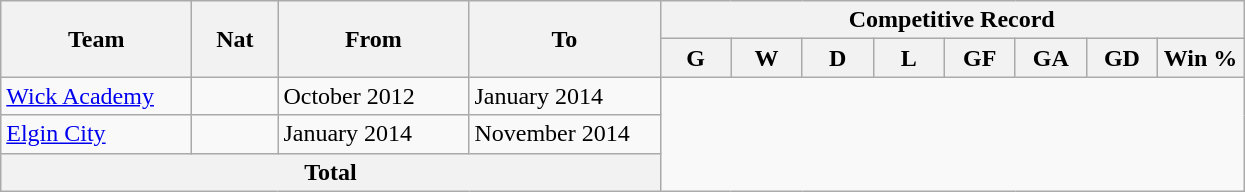<table class=wikitable style=text-align:center>
<tr>
<th rowspan="2" style="width:120px;">Team</th>
<th rowspan="2" style="width:50px;">Nat</th>
<th rowspan="2" style="width:120px;">From</th>
<th rowspan="2" style="width:120px;">To</th>
<th colspan=8>Competitive Record</th>
</tr>
<tr>
<th width=40>G</th>
<th width=40>W</th>
<th width=40>D</th>
<th width=40>L</th>
<th width=40>GF</th>
<th width=40>GA</th>
<th width=40>GD</th>
<th width=50>Win %</th>
</tr>
<tr>
<td align=left><a href='#'>Wick Academy</a></td>
<td></td>
<td align=left>October 2012</td>
<td align=left>January 2014<br></td>
</tr>
<tr>
<td align=left><a href='#'>Elgin City</a></td>
<td></td>
<td align=left>January 2014</td>
<td align=left>November 2014<br></td>
</tr>
<tr>
<th colspan="4">Total<br></th>
</tr>
</table>
